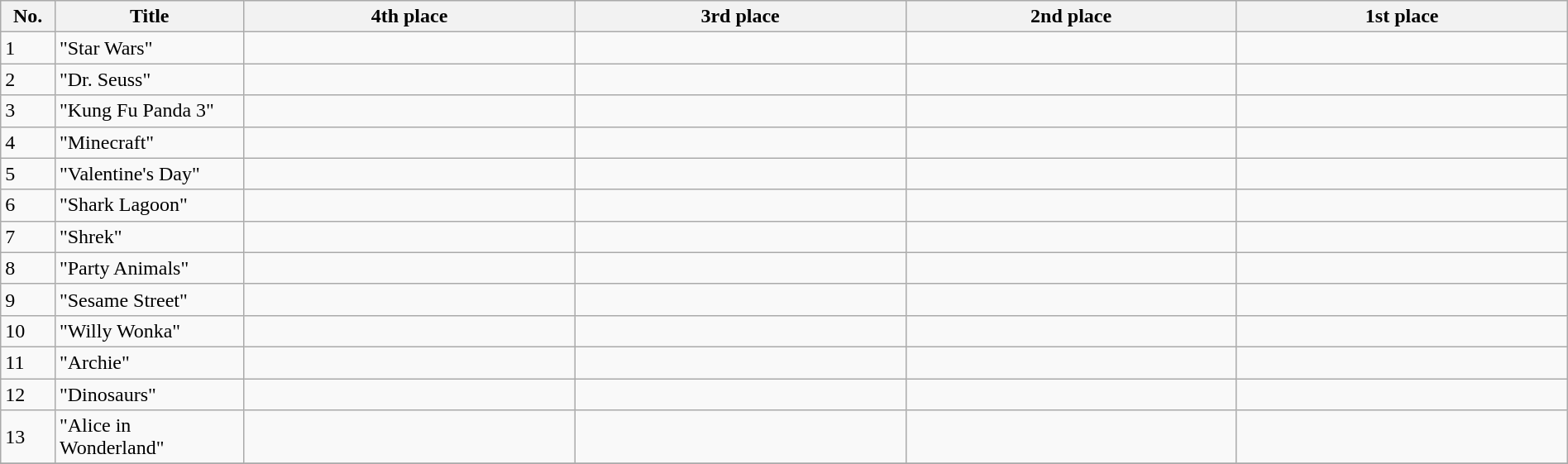<table class="wikitable plainrowheaders" style="width:100%;">
<tr>
<th width=2%>No.</th>
<th width=8%>Title</th>
<th width=14%>4th place</th>
<th width=14%>3rd place</th>
<th width=14%>2nd place</th>
<th width=14%>1st place</th>
</tr>
<tr>
<td>1</td>
<td>"Star Wars"</td>
<td></td>
<td></td>
<td></td>
<td></td>
</tr>
<tr>
<td>2</td>
<td>"Dr. Seuss"</td>
<td></td>
<td></td>
<td></td>
<td></td>
</tr>
<tr>
<td>3</td>
<td>"Kung Fu Panda 3"</td>
<td></td>
<td></td>
<td></td>
<td></td>
</tr>
<tr>
<td>4</td>
<td>"Minecraft"</td>
<td></td>
<td></td>
<td></td>
<td></td>
</tr>
<tr>
<td>5</td>
<td>"Valentine's Day"</td>
<td></td>
<td></td>
<td></td>
<td></td>
</tr>
<tr>
<td>6</td>
<td>"Shark Lagoon"</td>
<td></td>
<td></td>
<td></td>
<td></td>
</tr>
<tr>
<td>7</td>
<td>"Shrek"</td>
<td></td>
<td></td>
<td></td>
<td></td>
</tr>
<tr>
<td>8</td>
<td>"Party Animals"</td>
<td></td>
<td></td>
<td></td>
<td></td>
</tr>
<tr>
<td>9</td>
<td>"Sesame Street"</td>
<td></td>
<td></td>
<td></td>
<td></td>
</tr>
<tr>
<td>10</td>
<td>"Willy Wonka"</td>
<td></td>
<td></td>
<td></td>
<td></td>
</tr>
<tr>
<td>11</td>
<td>"Archie"</td>
<td></td>
<td></td>
<td></td>
<td></td>
</tr>
<tr>
<td>12</td>
<td>"Dinosaurs"</td>
<td></td>
<td></td>
<td></td>
<td></td>
</tr>
<tr>
<td>13</td>
<td>"Alice in Wonderland"</td>
<td></td>
<td></td>
<td></td>
<td></td>
</tr>
<tr>
</tr>
</table>
